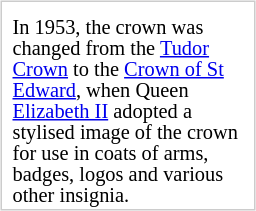<table style="float:right; width:170px; border:solid #ccc 1px; margin:5px;">
<tr style="text-align:center">
<td></td>
</tr>
<tr align="center">
<td></td>
</tr>
<tr>
<td style="padding:0 5px 0 5px; font-size:85%; line-height:14px;">In 1953, the crown was changed from the <a href='#'>Tudor Crown</a> to the <a href='#'>Crown of St Edward</a>, when Queen <a href='#'>Elizabeth II</a> adopted a stylised image of the crown for use in coats of arms, badges, logos and various other insignia.</td>
</tr>
</table>
